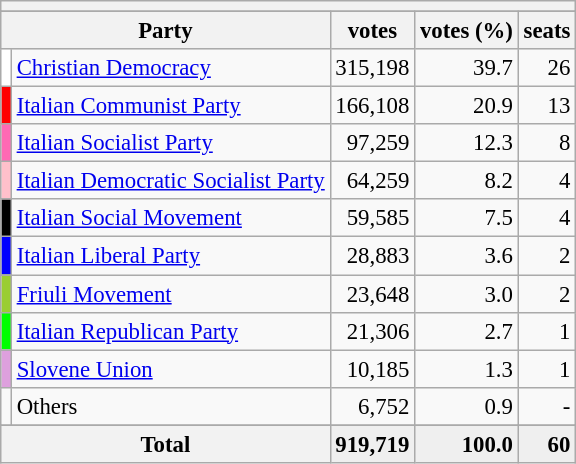<table class="wikitable" style="font-size:95%">
<tr>
<th colspan=5></th>
</tr>
<tr>
</tr>
<tr bgcolor="EFEFEF">
<th colspan=2>Party</th>
<th>votes</th>
<th>votes (%)</th>
<th>seats</th>
</tr>
<tr>
<td bgcolor=White></td>
<td><a href='#'>Christian Democracy</a></td>
<td align=right>315,198</td>
<td align=right>39.7</td>
<td align=right>26</td>
</tr>
<tr>
<td bgcolor=Red></td>
<td><a href='#'>Italian Communist Party</a></td>
<td align=right>166,108</td>
<td align=right>20.9</td>
<td align=right>13</td>
</tr>
<tr>
<td bgcolor=Hotpink></td>
<td><a href='#'>Italian Socialist Party</a></td>
<td align=right>97,259</td>
<td align=right>12.3</td>
<td align=right>8</td>
</tr>
<tr>
<td bgcolor=Pink></td>
<td><a href='#'>Italian Democratic Socialist Party</a></td>
<td align=right>64,259</td>
<td align=right>8.2</td>
<td align=right>4</td>
</tr>
<tr>
<td bgcolor=Black></td>
<td><a href='#'>Italian Social Movement</a></td>
<td align=right>59,585</td>
<td align=right>7.5</td>
<td align=right>4</td>
</tr>
<tr>
<td bgcolor=Blue></td>
<td><a href='#'>Italian Liberal Party</a></td>
<td align=right>28,883</td>
<td align=right>3.6</td>
<td align=right>2</td>
</tr>
<tr>
<td bgcolor=Yellowgreen></td>
<td><a href='#'>Friuli Movement</a></td>
<td align=right>23,648</td>
<td align=right>3.0</td>
<td align=right>2</td>
</tr>
<tr>
<td bgcolor=Lime></td>
<td><a href='#'>Italian Republican Party</a></td>
<td align=right>21,306</td>
<td align=right>2.7</td>
<td align=right>1</td>
</tr>
<tr>
<td bgcolor=Plum></td>
<td><a href='#'>Slovene Union</a></td>
<td align=right>10,185</td>
<td align=right>1.3</td>
<td align=right>1</td>
</tr>
<tr>
<td bgcolor=></td>
<td>Others</td>
<td align=right>6,752</td>
<td align=right>0.9</td>
<td align=right>-</td>
</tr>
<tr>
</tr>
<tr bgcolor="EFEFEF">
<th colspan=2><strong>Total</strong></th>
<td align=right><strong>919,719</strong></td>
<td align=right><strong>100.0</strong></td>
<td align=right><strong>60</strong></td>
</tr>
</table>
